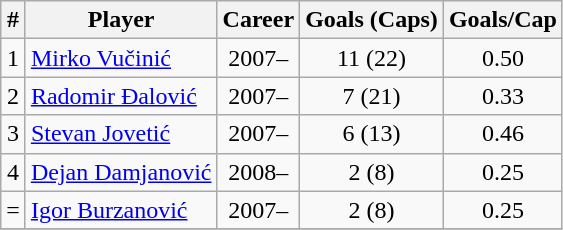<table class="wikitable" style="text-align: center;">
<tr>
<th>#</th>
<th>Player</th>
<th>Career</th>
<th>Goals (Caps)</th>
<th>Goals/Cap</th>
</tr>
<tr>
<td>1</td>
<td style="text-align:left;"><a href='#'>Mirko Vučinić</a></td>
<td>2007–</td>
<td>11 (22)</td>
<td>0.50</td>
</tr>
<tr>
<td>2</td>
<td style="text-align:left;"><a href='#'>Radomir Đalović</a></td>
<td>2007–</td>
<td>7 (21)</td>
<td>0.33</td>
</tr>
<tr>
<td>3</td>
<td style="text-align:left;"><a href='#'>Stevan Jovetić</a></td>
<td>2007–</td>
<td>6 (13)</td>
<td>0.46</td>
</tr>
<tr>
<td>4</td>
<td style="text-align:left;"><a href='#'>Dejan Damjanović</a></td>
<td>2008–</td>
<td>2 (8)</td>
<td>0.25</td>
</tr>
<tr>
<td>=</td>
<td style="text-align:left;"><a href='#'>Igor Burzanović</a></td>
<td>2007–</td>
<td>2 (8)</td>
<td>0.25</td>
</tr>
<tr>
</tr>
</table>
